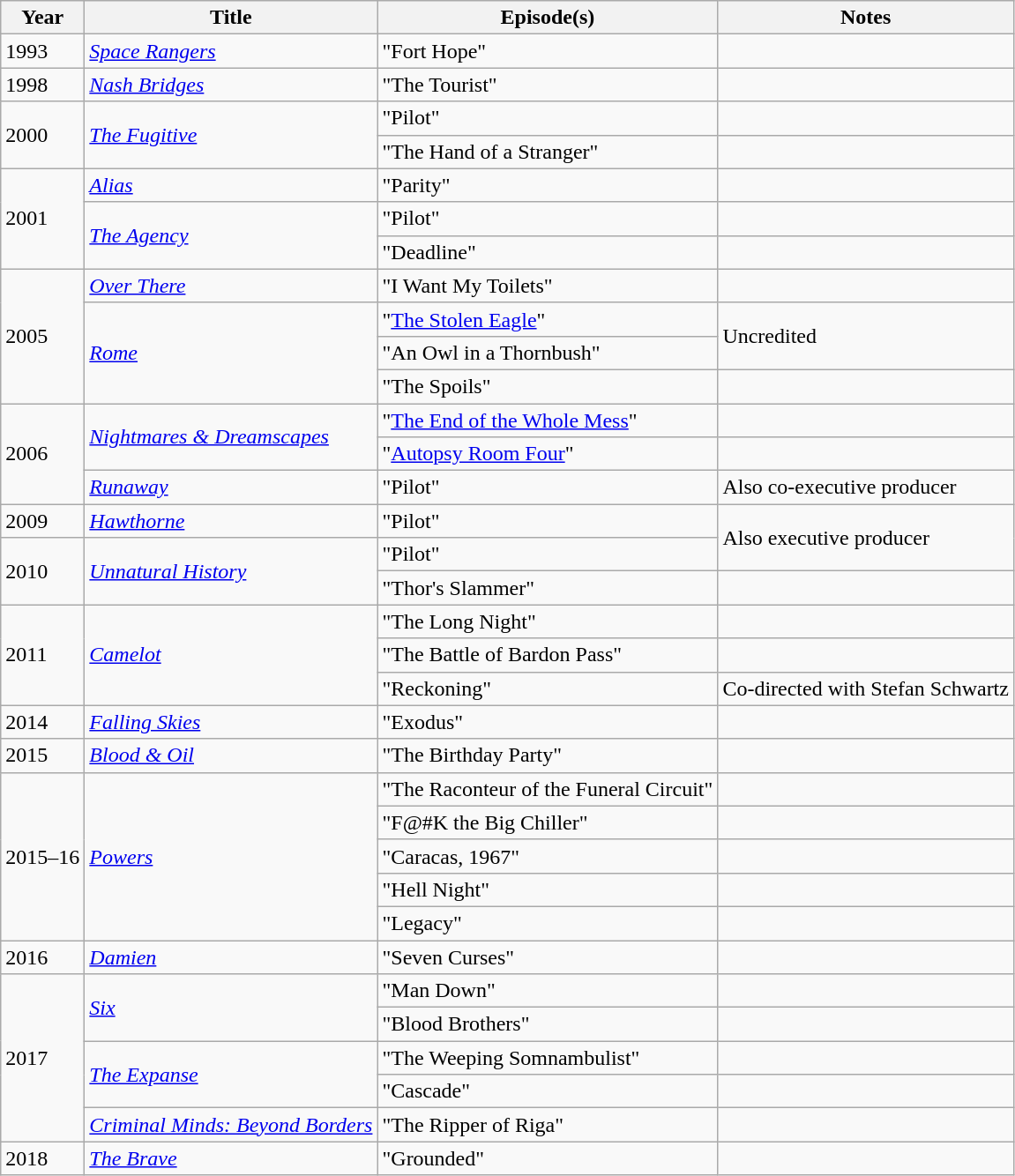<table class="wikitable">
<tr>
<th>Year</th>
<th>Title</th>
<th>Episode(s)</th>
<th>Notes</th>
</tr>
<tr>
<td>1993</td>
<td><em><a href='#'>Space Rangers</a></em></td>
<td>"Fort Hope"</td>
<td></td>
</tr>
<tr>
<td>1998</td>
<td><em><a href='#'>Nash Bridges</a></em></td>
<td>"The Tourist"</td>
<td></td>
</tr>
<tr>
<td rowspan=2>2000</td>
<td rowspan=2><em><a href='#'>The Fugitive</a></em></td>
<td>"Pilot"</td>
<td></td>
</tr>
<tr>
<td>"The Hand of a Stranger"</td>
<td></td>
</tr>
<tr>
<td rowspan=3>2001</td>
<td><em><a href='#'>Alias</a></em></td>
<td>"Parity"</td>
<td></td>
</tr>
<tr>
<td rowspan=2><em><a href='#'>The Agency</a></em></td>
<td>"Pilot"</td>
<td></td>
</tr>
<tr>
<td>"Deadline"</td>
<td></td>
</tr>
<tr>
<td rowspan=4>2005</td>
<td><em><a href='#'>Over There</a></em></td>
<td>"I Want My Toilets"</td>
<td></td>
</tr>
<tr>
<td rowspan=3><em><a href='#'>Rome</a></em></td>
<td>"<a href='#'>The Stolen Eagle</a>" </td>
<td rowspan=2>Uncredited</td>
</tr>
<tr>
<td>"An Owl in a Thornbush"</td>
</tr>
<tr>
<td>"The Spoils"</td>
<td></td>
</tr>
<tr>
<td rowspan=3>2006 </td>
<td rowspan=2><em><a href='#'>Nightmares & Dreamscapes</a></em></td>
<td>"<a href='#'>The End of the Whole Mess</a>"</td>
<td></td>
</tr>
<tr>
<td>"<a href='#'>Autopsy Room Four</a>"</td>
<td></td>
</tr>
<tr>
<td><em><a href='#'>Runaway</a></em></td>
<td>"Pilot"</td>
<td>Also co-executive producer</td>
</tr>
<tr>
<td>2009</td>
<td><em><a href='#'>Hawthorne</a></em></td>
<td>"Pilot"</td>
<td rowspan=2>Also executive producer</td>
</tr>
<tr>
<td rowspan=2>2010</td>
<td rowspan=2><em><a href='#'>Unnatural History</a></em></td>
<td>"Pilot"</td>
</tr>
<tr>
<td>"Thor's Slammer"</td>
<td></td>
</tr>
<tr>
<td rowspan=3>2011</td>
<td rowspan=3><em><a href='#'>Camelot</a></em></td>
<td>"The Long Night"</td>
<td></td>
</tr>
<tr>
<td>"The Battle of Bardon Pass"</td>
<td></td>
</tr>
<tr>
<td>"Reckoning"</td>
<td>Co-directed with Stefan Schwartz</td>
</tr>
<tr>
<td>2014</td>
<td><em><a href='#'>Falling Skies</a></em></td>
<td>"Exodus"</td>
<td></td>
</tr>
<tr>
<td>2015</td>
<td><em><a href='#'>Blood & Oil</a></em></td>
<td>"The Birthday Party"</td>
<td></td>
</tr>
<tr>
<td rowspan=5>2015–16</td>
<td rowspan=5><em><a href='#'>Powers</a></em></td>
<td>"The Raconteur of the Funeral Circuit"</td>
<td></td>
</tr>
<tr>
<td>"F@#K the Big Chiller"</td>
<td></td>
</tr>
<tr>
<td>"Caracas, 1967"</td>
<td></td>
</tr>
<tr>
<td>"Hell Night"</td>
<td></td>
</tr>
<tr>
<td>"Legacy"</td>
<td></td>
</tr>
<tr>
<td>2016</td>
<td><em><a href='#'>Damien</a></em></td>
<td>"Seven Curses"</td>
<td></td>
</tr>
<tr>
<td rowspan=5>2017</td>
<td rowspan=2><em><a href='#'>Six</a></em></td>
<td>"Man Down"</td>
<td></td>
</tr>
<tr>
<td>"Blood Brothers"</td>
<td></td>
</tr>
<tr>
<td rowspan=2><em><a href='#'>The Expanse</a></em></td>
<td>"The Weeping Somnambulist"</td>
<td></td>
</tr>
<tr>
<td>"Cascade"</td>
<td></td>
</tr>
<tr>
<td><em><a href='#'>Criminal Minds: Beyond Borders</a></em></td>
<td>"The Ripper of Riga"</td>
<td></td>
</tr>
<tr>
<td>2018</td>
<td><em><a href='#'>The Brave</a></em></td>
<td>"Grounded"</td>
<td></td>
</tr>
</table>
